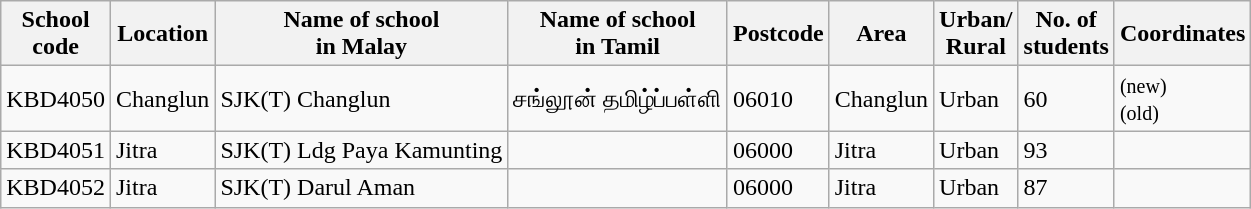<table class="wikitable sortable">
<tr>
<th>School<br>code</th>
<th>Location</th>
<th>Name of school<br>in Malay</th>
<th>Name of school<br>in Tamil</th>
<th>Postcode</th>
<th>Area</th>
<th>Urban/<br>Rural</th>
<th>No. of<br>students</th>
<th>Coordinates</th>
</tr>
<tr>
<td>KBD4050</td>
<td>Changlun</td>
<td>SJK(T) Changlun</td>
<td>சங்லூன் தமிழ்ப்பள்ளி</td>
<td>06010</td>
<td>Changlun</td>
<td>Urban</td>
<td>60</td>
<td> <small>(new)</small><br> <small>(old)</small></td>
</tr>
<tr>
<td>KBD4051</td>
<td>Jitra</td>
<td>SJK(T) Ldg Paya Kamunting</td>
<td></td>
<td>06000</td>
<td>Jitra</td>
<td>Urban</td>
<td>93</td>
<td></td>
</tr>
<tr>
<td>KBD4052</td>
<td>Jitra</td>
<td>SJK(T) Darul Aman</td>
<td></td>
<td>06000</td>
<td>Jitra</td>
<td>Urban</td>
<td>87</td>
<td></td>
</tr>
</table>
